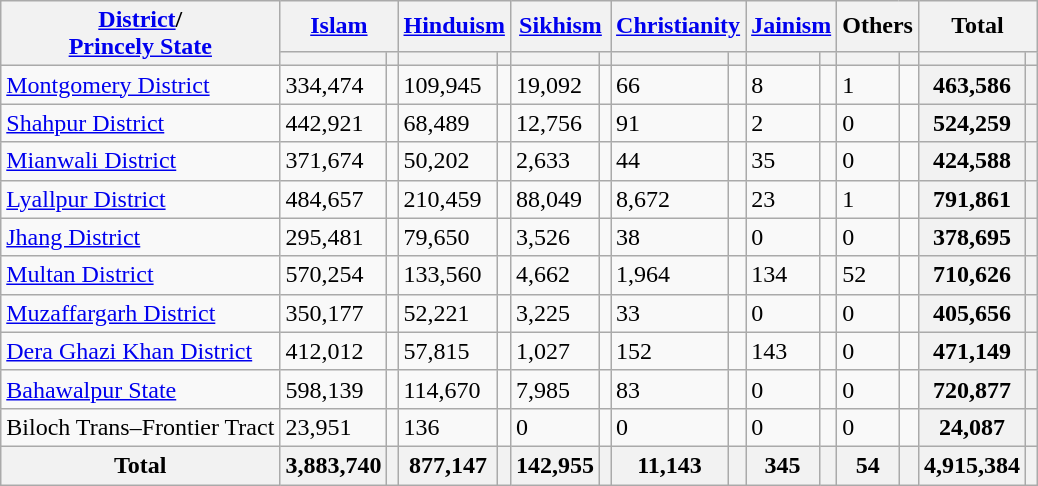<table class="wikitable sortable">
<tr>
<th rowspan="2"><a href='#'>District</a>/<br><a href='#'>Princely State</a></th>
<th colspan="2"><a href='#'>Islam</a> </th>
<th colspan="2"><a href='#'>Hinduism</a> </th>
<th colspan="2"><a href='#'>Sikhism</a> </th>
<th colspan="2"><a href='#'>Christianity</a> </th>
<th colspan="2"><a href='#'>Jainism</a> </th>
<th colspan="2">Others</th>
<th colspan="2">Total</th>
</tr>
<tr>
<th><a href='#'></a></th>
<th></th>
<th></th>
<th></th>
<th></th>
<th></th>
<th></th>
<th></th>
<th></th>
<th></th>
<th></th>
<th></th>
<th></th>
<th></th>
</tr>
<tr>
<td><a href='#'>Montgomery District</a></td>
<td>334,474</td>
<td></td>
<td>109,945</td>
<td></td>
<td>19,092</td>
<td></td>
<td>66</td>
<td></td>
<td>8</td>
<td></td>
<td>1</td>
<td></td>
<th>463,586</th>
<th></th>
</tr>
<tr>
<td><a href='#'>Shahpur District</a></td>
<td>442,921</td>
<td></td>
<td>68,489</td>
<td></td>
<td>12,756</td>
<td></td>
<td>91</td>
<td></td>
<td>2</td>
<td></td>
<td>0</td>
<td></td>
<th>524,259</th>
<th></th>
</tr>
<tr>
<td><a href='#'>Mianwali District</a></td>
<td>371,674</td>
<td></td>
<td>50,202</td>
<td></td>
<td>2,633</td>
<td></td>
<td>44</td>
<td></td>
<td>35</td>
<td></td>
<td>0</td>
<td></td>
<th>424,588</th>
<th></th>
</tr>
<tr>
<td><a href='#'>Lyallpur District</a></td>
<td>484,657</td>
<td></td>
<td>210,459</td>
<td></td>
<td>88,049</td>
<td></td>
<td>8,672</td>
<td></td>
<td>23</td>
<td></td>
<td>1</td>
<td></td>
<th>791,861</th>
<th></th>
</tr>
<tr>
<td><a href='#'>Jhang District</a></td>
<td>295,481</td>
<td></td>
<td>79,650</td>
<td></td>
<td>3,526</td>
<td></td>
<td>38</td>
<td></td>
<td>0</td>
<td></td>
<td>0</td>
<td></td>
<th>378,695</th>
<th></th>
</tr>
<tr>
<td><a href='#'>Multan District</a></td>
<td>570,254</td>
<td></td>
<td>133,560</td>
<td></td>
<td>4,662</td>
<td></td>
<td>1,964</td>
<td></td>
<td>134</td>
<td></td>
<td>52</td>
<td></td>
<th>710,626</th>
<th></th>
</tr>
<tr>
<td><a href='#'>Muzaffargarh District</a></td>
<td>350,177</td>
<td></td>
<td>52,221</td>
<td></td>
<td>3,225</td>
<td></td>
<td>33</td>
<td></td>
<td>0</td>
<td></td>
<td>0</td>
<td></td>
<th>405,656</th>
<th></th>
</tr>
<tr>
<td><a href='#'>Dera Ghazi Khan District</a></td>
<td>412,012</td>
<td></td>
<td>57,815</td>
<td></td>
<td>1,027</td>
<td></td>
<td>152</td>
<td></td>
<td>143</td>
<td></td>
<td>0</td>
<td></td>
<th>471,149</th>
<th></th>
</tr>
<tr>
<td><a href='#'>Bahawalpur State</a></td>
<td>598,139</td>
<td></td>
<td>114,670</td>
<td></td>
<td>7,985</td>
<td></td>
<td>83</td>
<td></td>
<td>0</td>
<td></td>
<td>0</td>
<td></td>
<th>720,877</th>
<th></th>
</tr>
<tr>
<td>Biloch Trans–Frontier Tract</td>
<td>23,951</td>
<td></td>
<td>136</td>
<td></td>
<td>0</td>
<td></td>
<td>0</td>
<td></td>
<td>0</td>
<td></td>
<td>0</td>
<td></td>
<th>24,087</th>
<th></th>
</tr>
<tr>
<th>Total</th>
<th>3,883,740</th>
<th></th>
<th>877,147</th>
<th></th>
<th>142,955</th>
<th></th>
<th>11,143</th>
<th></th>
<th>345</th>
<th></th>
<th>54</th>
<th></th>
<th>4,915,384</th>
<th></th>
</tr>
</table>
